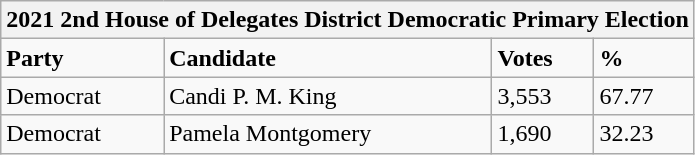<table class="wikitable">
<tr>
<th colspan="4">2021 2nd House of Delegates District Democratic Primary Election</th>
</tr>
<tr>
<td><strong>Party</strong></td>
<td><strong>Candidate</strong></td>
<td><strong>Votes</strong></td>
<td><strong>%</strong></td>
</tr>
<tr>
<td>Democrat</td>
<td>Candi P. M. King</td>
<td>3,553</td>
<td>67.77</td>
</tr>
<tr>
<td>Democrat</td>
<td>Pamela Montgomery</td>
<td>1,690</td>
<td>32.23</td>
</tr>
</table>
